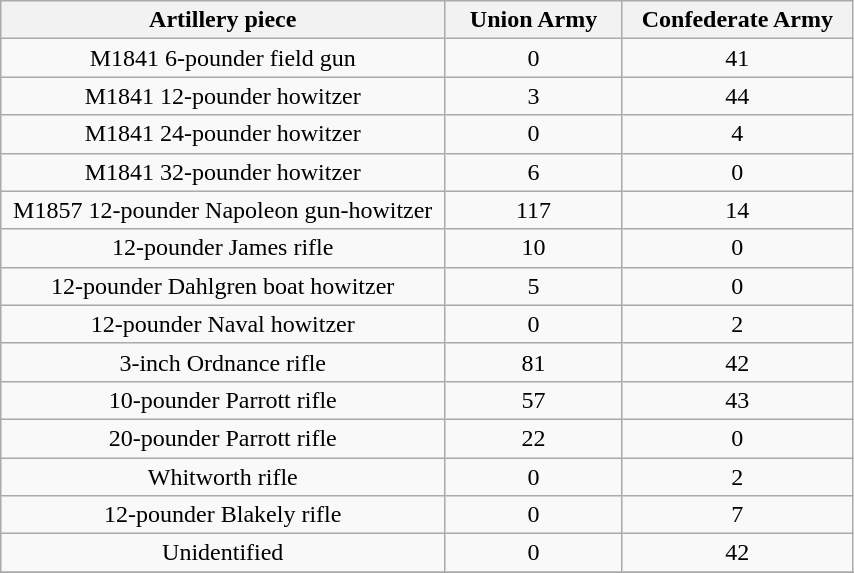<table class="wikitable" style="text-align:center; width:45%;">
<tr>
<th width=25%>Artillery piece</th>
<th width=10%>Union Army</th>
<th width=10%>Confederate Army</th>
</tr>
<tr>
<td rowspan=1>M1841 6-pounder field gun</td>
<td>0</td>
<td>41</td>
</tr>
<tr>
<td rowspan=1>M1841 12-pounder howitzer</td>
<td>3</td>
<td>44</td>
</tr>
<tr>
<td rowspan=1>M1841 24-pounder howitzer</td>
<td>0</td>
<td>4</td>
</tr>
<tr>
<td rowspan=1>M1841 32-pounder howitzer</td>
<td>6</td>
<td>0</td>
</tr>
<tr>
<td rowspan=1>M1857 12-pounder Napoleon gun-howitzer</td>
<td>117</td>
<td>14</td>
</tr>
<tr>
<td rowspan=1>12-pounder James rifle</td>
<td>10</td>
<td>0</td>
</tr>
<tr>
<td rowspan=1>12-pounder Dahlgren boat howitzer</td>
<td>5</td>
<td>0</td>
</tr>
<tr>
<td rowspan=1>12-pounder Naval howitzer</td>
<td>0</td>
<td>2</td>
</tr>
<tr>
<td rowspan=1>3-inch Ordnance rifle</td>
<td>81</td>
<td>42</td>
</tr>
<tr>
<td rowspan=1>10-pounder Parrott rifle</td>
<td>57</td>
<td>43</td>
</tr>
<tr>
<td rowspan=1>20-pounder Parrott rifle</td>
<td>22</td>
<td>0</td>
</tr>
<tr>
<td rowspan=1>Whitworth rifle</td>
<td>0</td>
<td>2</td>
</tr>
<tr>
<td rowspan=1>12-pounder Blakely rifle</td>
<td>0</td>
<td>7</td>
</tr>
<tr>
<td rowspan=1>Unidentified</td>
<td>0</td>
<td>42</td>
</tr>
<tr>
</tr>
</table>
